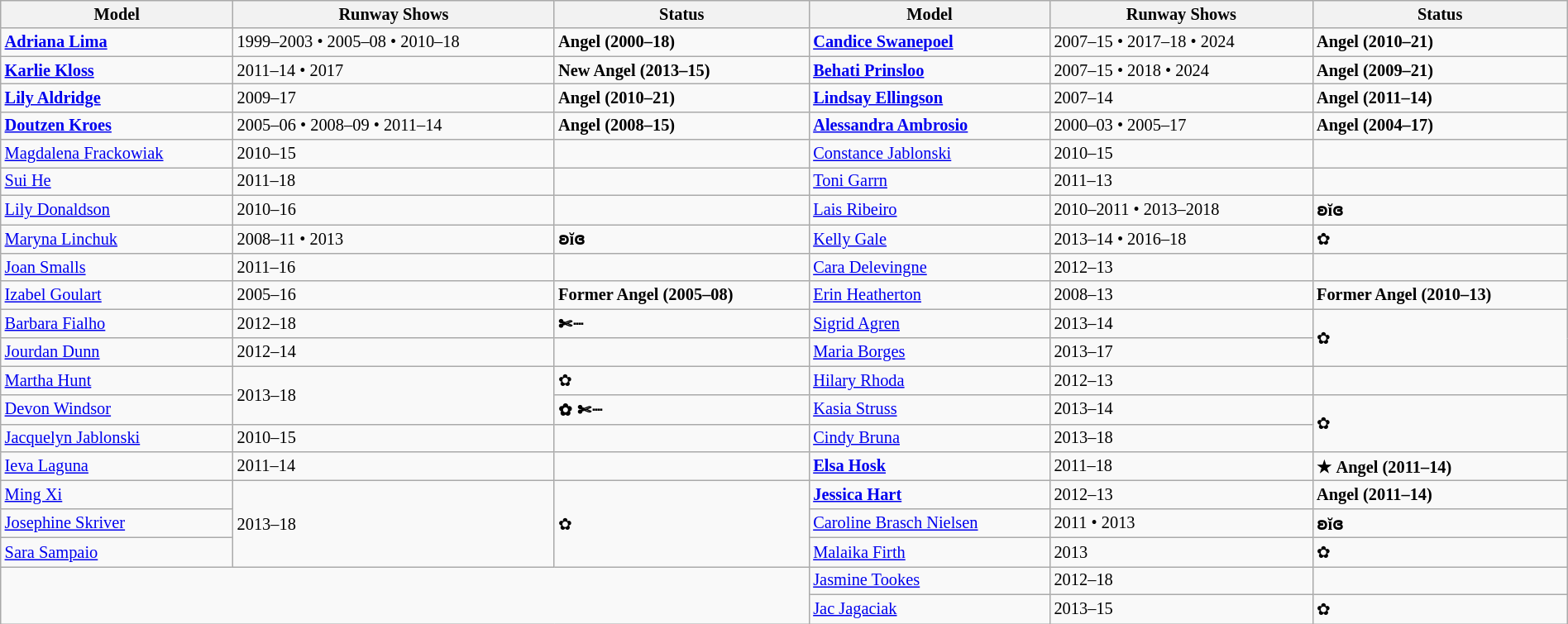<table class="sortable wikitable"  style="font-size:85%; width:100%;">
<tr>
<th style="text-align:center;">Model</th>
<th style="text-align:center;">Runway Shows</th>
<th style="text-align:center;">Status</th>
<th style="text-align:center;">Model</th>
<th style="text-align:center;">Runway Shows</th>
<th style="text-align:center;">Status</th>
</tr>
<tr>
<td><strong> <a href='#'>Adriana Lima</a></strong></td>
<td>1999–2003 • 2005–08 • 2010–18</td>
<td><strong> Angel (2000–18)</strong></td>
<td><strong> <a href='#'>Candice Swanepoel</a></strong></td>
<td>2007–15 • 2017–18 • 2024</td>
<td><strong> Angel (2010–21)</strong></td>
</tr>
<tr>
<td><strong> <a href='#'>Karlie Kloss</a></strong></td>
<td>2011–14 • 2017</td>
<td><strong>New  Angel (2013–15)</strong></td>
<td><strong> <a href='#'>Behati Prinsloo</a></strong></td>
<td>2007–15 • 2018 • 2024</td>
<td><strong> Angel (2009–21)</strong></td>
</tr>
<tr>
<td><strong> <a href='#'>Lily Aldridge</a></strong></td>
<td>2009–17</td>
<td><strong> Angel (2010–21)</strong></td>
<td><strong> <a href='#'>Lindsay Ellingson</a> </strong></td>
<td>2007–14</td>
<td><strong> Angel (2011–14)</strong></td>
</tr>
<tr>
<td><strong> <a href='#'>Doutzen Kroes</a></strong></td>
<td>2005–06 • 2008–09 • 2011–14</td>
<td><strong> Angel (2008–15)</strong></td>
<td><strong> <a href='#'>Alessandra Ambrosio</a></strong></td>
<td>2000–03 • 2005–17</td>
<td><strong> Angel (2004–17)</strong></td>
</tr>
<tr>
<td> <a href='#'>Magdalena Frackowiak</a></td>
<td>2010–15</td>
<td></td>
<td> <a href='#'>Constance Jablonski</a></td>
<td>2010–15</td>
<td></td>
</tr>
<tr>
<td> <a href='#'>Sui He</a></td>
<td>2011–18</td>
<td></td>
<td> <a href='#'>Toni Garrn</a></td>
<td>2011–13</td>
<td></td>
</tr>
<tr>
<td> <a href='#'>Lily Donaldson</a></td>
<td>2010–16</td>
<td></td>
<td> <a href='#'>Lais Ribeiro</a></td>
<td>2010–2011 • 2013–2018</td>
<td><strong>ʚĭɞ</strong></td>
</tr>
<tr>
<td> <a href='#'>Maryna Linchuk</a></td>
<td>2008–11 • 2013</td>
<td><strong>ʚĭɞ</strong></td>
<td> <a href='#'>Kelly Gale</a></td>
<td>2013–14 • 2016–18</td>
<td>✿</td>
</tr>
<tr>
<td> <a href='#'>Joan Smalls</a></td>
<td>2011–16</td>
<td></td>
<td> <a href='#'>Cara Delevingne</a></td>
<td>2012–13</td>
<td></td>
</tr>
<tr>
<td> <a href='#'>Izabel Goulart</a></td>
<td>2005–16</td>
<td><strong>Former  Angel (2005–08)</strong></td>
<td> <a href='#'>Erin Heatherton</a></td>
<td>2008–13</td>
<td><strong>Former </strong> <strong>Angel (2010–13)</strong></td>
</tr>
<tr>
<td> <a href='#'>Barbara Fialho</a></td>
<td>2012–18</td>
<td><strong>✄┈</strong></td>
<td> <a href='#'>Sigrid Agren</a></td>
<td>2013–14</td>
<td rowspan="2">✿</td>
</tr>
<tr>
<td> <a href='#'>Jourdan Dunn</a></td>
<td>2012–14</td>
<td></td>
<td> <a href='#'>Maria Borges</a></td>
<td>2013–17</td>
</tr>
<tr>
<td> <a href='#'>Martha Hunt</a></td>
<td rowspan="2">2013–18</td>
<td>✿</td>
<td> <a href='#'>Hilary Rhoda</a></td>
<td>2012–13</td>
<td></td>
</tr>
<tr>
<td> <a href='#'>Devon Windsor</a></td>
<td><strong>✿</strong> <strong>✄┈</strong></td>
<td> <a href='#'>Kasia Struss</a></td>
<td>2013–14</td>
<td rowspan="2">✿</td>
</tr>
<tr>
<td> <a href='#'>Jacquelyn Jablonski</a></td>
<td>2010–15</td>
<td></td>
<td> <a href='#'>Cindy Bruna</a></td>
<td>2013–18</td>
</tr>
<tr>
<td> <a href='#'>Ieva Laguna</a></td>
<td>2011–14</td>
<td></td>
<td><strong> <a href='#'>Elsa Hosk</a></strong></td>
<td>2011–18</td>
<td><strong>★  Angel (2011–14)</strong></td>
</tr>
<tr>
<td> <a href='#'>Ming Xi</a></td>
<td rowspan="3">2013–18</td>
<td rowspan="3">✿</td>
<td><strong> <a href='#'>Jessica Hart</a></strong></td>
<td>2012–13</td>
<td><strong> Angel (2011–14)</strong></td>
</tr>
<tr>
<td> <a href='#'>Josephine Skriver</a></td>
<td> <a href='#'>Caroline Brasch Nielsen</a></td>
<td>2011 • 2013</td>
<td><strong>ʚĭɞ</strong></td>
</tr>
<tr>
<td> <a href='#'>Sara Sampaio</a></td>
<td> <a href='#'>Malaika Firth</a></td>
<td>2013</td>
<td>✿</td>
</tr>
<tr>
<td colspan="3" rowspan="2"></td>
<td> <a href='#'>Jasmine Tookes</a></td>
<td>2012–18</td>
<td></td>
</tr>
<tr>
<td> <a href='#'>Jac Jagaciak</a></td>
<td>2013–15</td>
<td>✿</td>
</tr>
</table>
